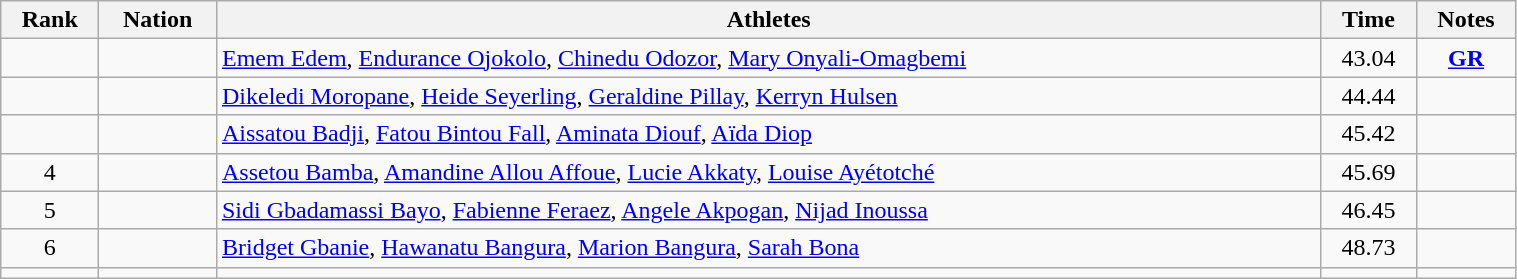<table class="wikitable sortable" width=80% style="text-align:center;">
<tr>
<th>Rank</th>
<th>Nation</th>
<th>Athletes</th>
<th>Time</th>
<th>Notes</th>
</tr>
<tr>
<td></td>
<td align=left></td>
<td align=left><a href='#'>Emem Edem</a>, <a href='#'>Endurance Ojokolo</a>, <a href='#'>Chinedu Odozor</a>, <a href='#'>Mary Onyali-Omagbemi</a></td>
<td>43.04</td>
<td><strong><a href='#'>GR</a></strong></td>
</tr>
<tr>
<td></td>
<td align=left></td>
<td align=left><a href='#'>Dikeledi Moropane</a>, <a href='#'>Heide Seyerling</a>, <a href='#'>Geraldine Pillay</a>, <a href='#'>Kerryn Hulsen</a></td>
<td>44.44</td>
<td></td>
</tr>
<tr>
<td></td>
<td align=left></td>
<td align=left><a href='#'>Aissatou Badji</a>, <a href='#'>Fatou Bintou Fall</a>, <a href='#'>Aminata Diouf</a>, <a href='#'>Aïda Diop</a></td>
<td>45.42</td>
<td></td>
</tr>
<tr>
<td>4</td>
<td align=left></td>
<td align=left><a href='#'>Assetou Bamba</a>, <a href='#'>Amandine Allou Affoue</a>, <a href='#'>Lucie Akkaty</a>, <a href='#'>Louise Ayétotché</a></td>
<td>45.69</td>
<td></td>
</tr>
<tr>
<td>5</td>
<td align=left></td>
<td align=left><a href='#'>Sidi Gbadamassi Bayo</a>, <a href='#'>Fabienne Feraez</a>, <a href='#'>Angele Akpogan</a>, <a href='#'>Nijad Inoussa</a></td>
<td>46.45</td>
<td></td>
</tr>
<tr>
<td>6</td>
<td align=left></td>
<td align=left><a href='#'>Bridget Gbanie</a>, <a href='#'>Hawanatu Bangura</a>, <a href='#'>Marion Bangura</a>, <a href='#'>Sarah Bona</a></td>
<td>48.73</td>
<td></td>
</tr>
<tr>
<td></td>
<td align=left></td>
<td align=left></td>
<td></td>
<td></td>
</tr>
</table>
